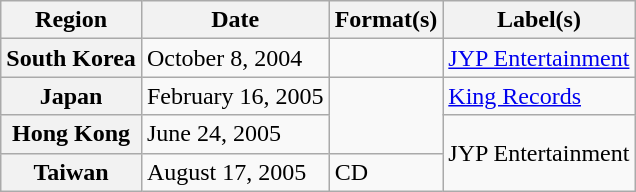<table class="wikitable plainrowheaders">
<tr>
<th>Region</th>
<th>Date</th>
<th>Format(s)</th>
<th>Label(s)</th>
</tr>
<tr>
<th scope="row">South Korea</th>
<td>October 8, 2004</td>
<td></td>
<td><a href='#'>JYP Entertainment</a></td>
</tr>
<tr>
<th scope="row">Japan</th>
<td>February 16, 2005</td>
<td rowspan="2"></td>
<td><a href='#'>King Records</a></td>
</tr>
<tr>
<th scope="row">Hong Kong</th>
<td>June 24, 2005</td>
<td rowspan="2">JYP Entertainment</td>
</tr>
<tr>
<th scope="row">Taiwan</th>
<td>August 17, 2005</td>
<td>CD</td>
</tr>
</table>
